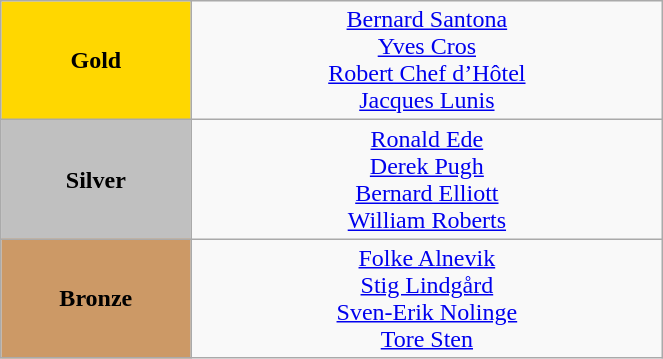<table class="wikitable" style="text-align:center; " width="35%">
<tr>
<td bgcolor="gold"><strong>Gold</strong></td>
<td><a href='#'>Bernard Santona</a><br><a href='#'>Yves Cros</a><br><a href='#'>Robert Chef d’Hôtel</a><br><a href='#'>Jacques Lunis</a><br><small><em></em></small></td>
</tr>
<tr>
<td bgcolor="silver"><strong>Silver</strong></td>
<td><a href='#'>Ronald Ede</a><br><a href='#'>Derek Pugh</a><br><a href='#'>Bernard Elliott</a><br><a href='#'>William Roberts</a><br><small><em></em></small></td>
</tr>
<tr>
<td bgcolor="CC9966"><strong>Bronze</strong></td>
<td><a href='#'>Folke Alnevik</a><br><a href='#'>Stig Lindgård</a><br><a href='#'>Sven-Erik Nolinge</a><br><a href='#'>Tore Sten</a><br><small><em></em></small></td>
</tr>
</table>
